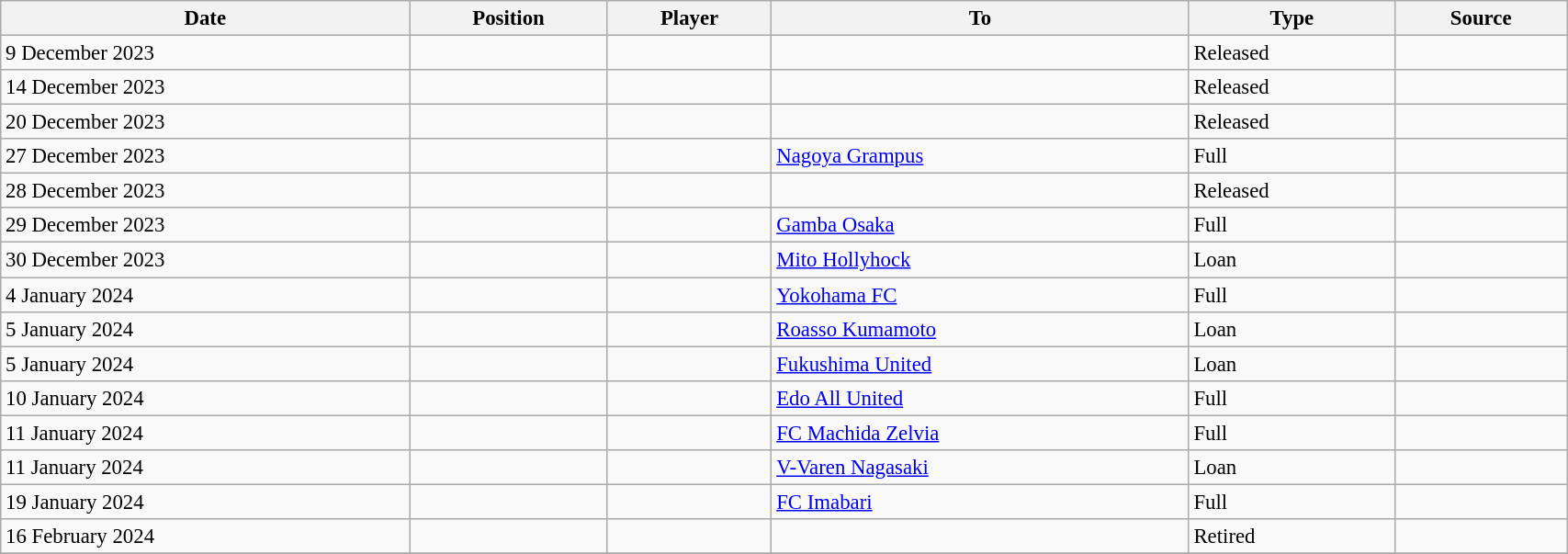<table class="wikitable sortable" style="width:90%; text-align:center; font-size:95%; text-align:left;">
<tr>
<th>Date</th>
<th>Position</th>
<th>Player</th>
<th>To</th>
<th>Type</th>
<th>Source</th>
</tr>
<tr>
<td>9 December 2023</td>
<td></td>
<td></td>
<td></td>
<td>Released</td>
<td></td>
</tr>
<tr>
<td>14 December 2023</td>
<td></td>
<td></td>
<td></td>
<td>Released</td>
<td></td>
</tr>
<tr>
<td>20 December 2023</td>
<td></td>
<td></td>
<td></td>
<td>Released</td>
<td></td>
</tr>
<tr>
<td>27 December 2023</td>
<td></td>
<td></td>
<td> <a href='#'>Nagoya Grampus</a></td>
<td>Full</td>
<td></td>
</tr>
<tr>
<td>28 December 2023</td>
<td></td>
<td></td>
<td></td>
<td>Released</td>
<td></td>
</tr>
<tr>
<td>29 December 2023</td>
<td></td>
<td></td>
<td> <a href='#'>Gamba Osaka</a></td>
<td>Full</td>
<td></td>
</tr>
<tr>
<td>30 December 2023</td>
<td></td>
<td></td>
<td> <a href='#'>Mito Hollyhock</a></td>
<td>Loan</td>
<td></td>
</tr>
<tr>
<td>4 January 2024</td>
<td></td>
<td></td>
<td> <a href='#'>Yokohama FC</a></td>
<td>Full</td>
<td></td>
</tr>
<tr>
<td>5 January 2024</td>
<td></td>
<td></td>
<td> <a href='#'>Roasso Kumamoto</a></td>
<td>Loan</td>
<td></td>
</tr>
<tr>
<td>5 January 2024</td>
<td></td>
<td></td>
<td> <a href='#'>Fukushima United</a></td>
<td>Loan</td>
<td></td>
</tr>
<tr>
<td>10 January 2024</td>
<td></td>
<td></td>
<td> <a href='#'>Edo All United</a></td>
<td>Full</td>
<td></td>
</tr>
<tr>
<td>11 January 2024</td>
<td></td>
<td></td>
<td> <a href='#'>FC Machida Zelvia</a></td>
<td>Full</td>
<td></td>
</tr>
<tr>
<td>11 January 2024</td>
<td></td>
<td></td>
<td> <a href='#'>V-Varen Nagasaki</a></td>
<td>Loan</td>
<td></td>
</tr>
<tr>
<td>19 January 2024</td>
<td></td>
<td></td>
<td> <a href='#'>FC Imabari</a></td>
<td>Full</td>
<td></td>
</tr>
<tr>
<td>16 February 2024</td>
<td></td>
<td></td>
<td></td>
<td>Retired</td>
<td></td>
</tr>
<tr>
</tr>
</table>
